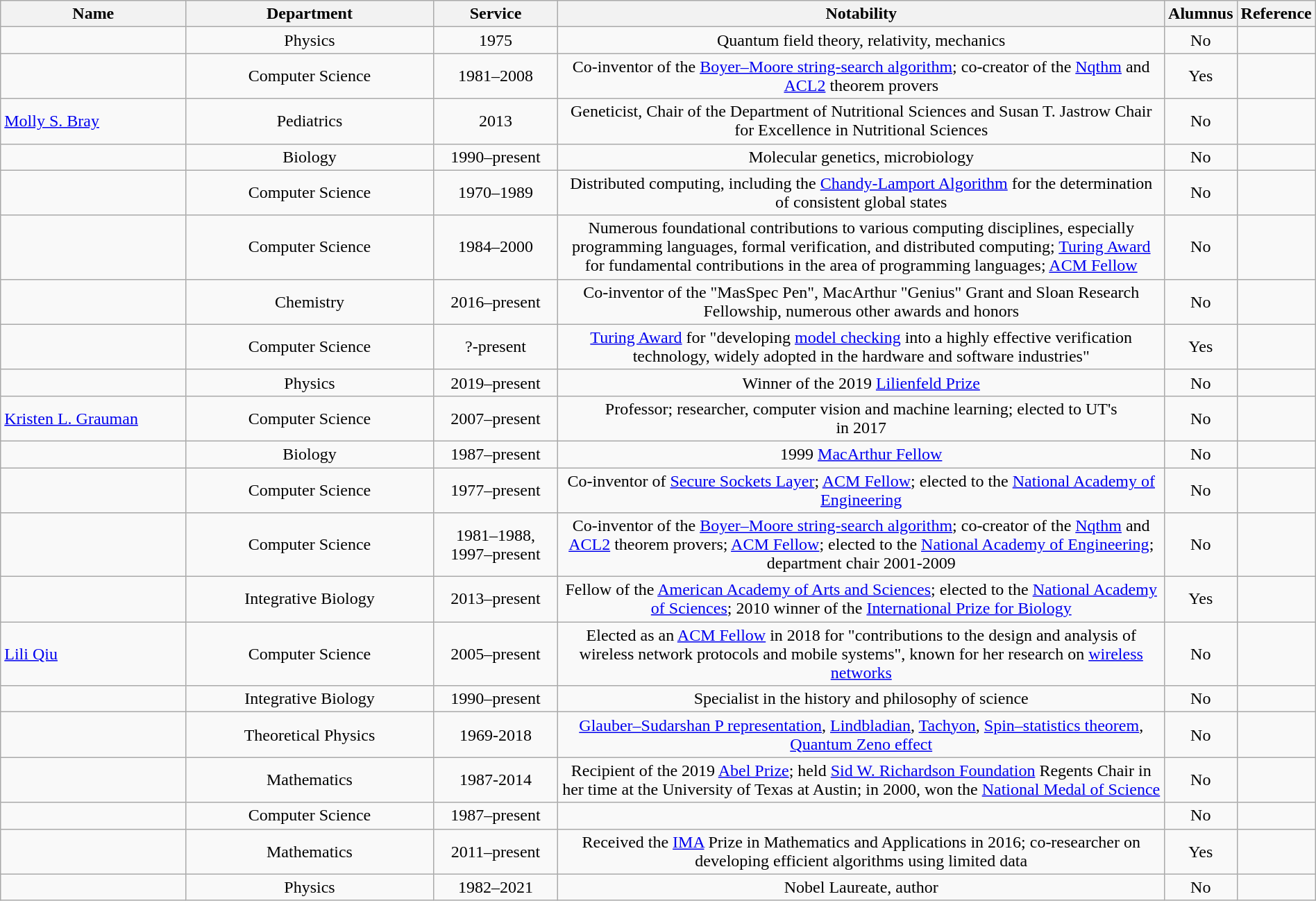<table class="wikitable sortable" style="width:100%">
<tr>
<th style="width:15%;">Name</th>
<th style="width:20%;">Department</th>
<th style="width:10%;">Service</th>
<th style="width:50%;" class="unsortable">Notability</th>
<th style="width:5%;">Alumnus</th>
<th style="width:*;" class="unsortable">Reference</th>
</tr>
<tr>
<td></td>
<td style="text-align:center;">Physics</td>
<td style="text-align:center;">1975</td>
<td style="text-align:center;">Quantum field theory, relativity, mechanics</td>
<td style="text-align:center;">No</td>
<td style="text-align:center;"></td>
</tr>
<tr>
<td></td>
<td style="text-align:center;">Computer Science</td>
<td style="text-align:center;">1981–2008</td>
<td style="text-align:center;">Co-inventor of the <a href='#'>Boyer–Moore string-search algorithm</a>; co-creator of the <a href='#'>Nqthm</a> and <a href='#'>ACL2</a> theorem provers</td>
<td style="text-align:center;">Yes</td>
<td style="text-align:center;"></td>
</tr>
<tr>
<td><a href='#'>Molly S. Bray</a></td>
<td style="text-align:center;">Pediatrics</td>
<td style="text-align:center;">2013</td>
<td style="text-align:center;">Geneticist, Chair of the Department of Nutritional Sciences and Susan T. Jastrow Chair for Excellence in Nutritional Sciences</td>
<td style="text-align:center;">No</td>
<td style="text-align:center;"></td>
</tr>
<tr>
<td></td>
<td style="text-align:center;">Biology</td>
<td style="text-align:center;">1990–present</td>
<td style="text-align:center;">Molecular genetics, microbiology</td>
<td style="text-align:center;">No</td>
<td style="text-align:center;"></td>
</tr>
<tr>
<td></td>
<td style="text-align:center;">Computer Science</td>
<td style="text-align:center;">1970–1989</td>
<td style="text-align:center;">Distributed computing, including the <a href='#'>Chandy-Lamport Algorithm</a> for the determination of consistent global states</td>
<td style="text-align:center;">No</td>
<td style="text-align:center;"></td>
</tr>
<tr>
<td></td>
<td style="text-align:center;">Computer Science</td>
<td style="text-align:center;">1984–2000</td>
<td style="text-align:center;">Numerous foundational contributions to various computing disciplines, especially programming languages, formal verification, and distributed computing; <a href='#'>Turing Award</a> for fundamental contributions in the area of programming languages; <a href='#'>ACM Fellow</a></td>
<td style="text-align:center;">No</td>
<td style="text-align:center;"></td>
</tr>
<tr>
<td></td>
<td style="text-align:center;">Chemistry</td>
<td style="text-align:center;">2016–present</td>
<td style="text-align:center;">Co-inventor of the "MasSpec Pen", MacArthur "Genius" Grant and Sloan Research Fellowship, numerous other awards and honors</td>
<td style="text-align:center;">No</td>
<td style="text-align:center;"></td>
</tr>
<tr>
<td></td>
<td style="text-align:center;">Computer Science</td>
<td style="text-align:center;">?-present</td>
<td style="text-align:center;"><a href='#'>Turing Award</a> for "developing <a href='#'>model checking</a> into a highly effective verification technology, widely adopted in the hardware and software industries"</td>
<td style="text-align:center;">Yes</td>
<td style="text-align:center;"></td>
</tr>
<tr>
<td></td>
<td style="text-align:center;">Physics</td>
<td style="text-align:center;">2019–present</td>
<td style="text-align:center;">Winner of the 2019 <a href='#'>Lilienfeld Prize</a></td>
<td style="text-align:center;">No</td>
<td style="text-align:center;"></td>
</tr>
<tr>
<td><a href='#'>Kristen L. Grauman</a></td>
<td style="text-align:center;">Computer Science</td>
<td style="text-align:center;">2007–present</td>
<td style="text-align:center;">Professor; researcher, computer vision and machine learning; elected to UT's <br> in 2017</td>
<td style="text-align:center;">No</td>
<td style="text-align:center;"></td>
</tr>
<tr>
<td></td>
<td style="text-align:center;">Biology</td>
<td style="text-align:center;">1987–present</td>
<td style="text-align:center;">1999 <a href='#'>MacArthur Fellow</a></td>
<td style="text-align:center;">No</td>
<td style="text-align:center;"></td>
</tr>
<tr>
<td></td>
<td style="text-align:center;">Computer Science</td>
<td style="text-align:center;">1977–present</td>
<td style="text-align:center;">Co-inventor of <a href='#'>Secure Sockets Layer</a>; <a href='#'>ACM Fellow</a>; elected to the <a href='#'>National Academy of Engineering</a></td>
<td style="text-align:center;">No</td>
<td style="text-align:center;"></td>
</tr>
<tr>
<td></td>
<td style="text-align:center;">Computer Science</td>
<td style="text-align:center;">1981–1988, 1997–present</td>
<td style="text-align:center;">Co-inventor of the <a href='#'>Boyer–Moore string-search algorithm</a>; co-creator of the <a href='#'>Nqthm</a> and <a href='#'>ACL2</a> theorem provers; <a href='#'>ACM Fellow</a>; elected to the <a href='#'>National Academy of Engineering</a>; department chair 2001-2009</td>
<td style="text-align:center;">No</td>
<td style="text-align:center;"></td>
</tr>
<tr>
<td></td>
<td style="text-align:center;">Integrative Biology</td>
<td style="text-align:center;">2013–present</td>
<td style="text-align:center;">Fellow of the <a href='#'>American Academy of Arts and Sciences</a>; elected to the <a href='#'>National Academy of Sciences</a>; 2010 winner of the <a href='#'>International Prize for Biology</a></td>
<td style="text-align:center;">Yes</td>
<td style="text-align:center;"></td>
</tr>
<tr>
<td><a href='#'>Lili Qiu</a></td>
<td style="text-align:center;">Computer Science</td>
<td style="text-align:center;">2005–present</td>
<td style="text-align:center;">Elected as an <a href='#'>ACM Fellow</a> in 2018 for "contributions to the design and analysis of wireless network protocols and mobile systems", known for her research on <a href='#'>wireless networks</a></td>
<td style="text-align:center;">No</td>
<td style="text-align:center;"><small></small></td>
</tr>
<tr>
<td></td>
<td style="text-align:center;">Integrative Biology</td>
<td style="text-align:center;">1990–present</td>
<td style="text-align:center;">Specialist in the history and philosophy of science</td>
<td style="text-align:center;">No</td>
<td style="text-align:center;"></td>
</tr>
<tr>
<td></td>
<td style="text-align:center;">Theoretical Physics</td>
<td style="text-align:center;">1969-2018</td>
<td style="text-align:center;"><a href='#'>Glauber–Sudarshan P representation</a>, <a href='#'>Lindbladian</a>, <a href='#'>Tachyon</a>, <a href='#'>Spin–statistics theorem</a>, <a href='#'>Quantum Zeno effect</a></td>
<td style="text-align:center;">No</td>
<td style="text-align:center;"></td>
</tr>
<tr>
<td></td>
<td style="text-align:center;">Mathematics</td>
<td style="text-align:center;">1987-2014</td>
<td style="text-align:center;">Recipient of the 2019 <a href='#'>Abel Prize</a>; held <a href='#'>Sid W. Richardson Foundation</a> Regents Chair in her time at the University of Texas at Austin;  in 2000, won the <a href='#'>National Medal of Science</a></td>
<td style="text-align:center;">No</td>
<td style="text-align:center;"></td>
</tr>
<tr>
<td></td>
<td style="text-align:center;">Computer Science</td>
<td style="text-align:center;">1987–present</td>
<td style="text-align:center;"></td>
<td style="text-align:center;">No</td>
<td style="text-align:center;"></td>
</tr>
<tr>
<td></td>
<td style="text-align:center;">Mathematics</td>
<td style="text-align:center;">2011–present</td>
<td style="text-align:center;">Received the <a href='#'>IMA</a> Prize in Mathematics and Applications in 2016; co-researcher on developing efficient algorithms using limited data</td>
<td style="text-align:center;">Yes</td>
<td style="text-align:center;"></td>
</tr>
<tr>
<td></td>
<td style="text-align:center;">Physics</td>
<td style="text-align:center;">1982–2021</td>
<td style="text-align:center;">Nobel Laureate, author</td>
<td style="text-align:center;">No</td>
<td style="text-align:center;"></td>
</tr>
</table>
